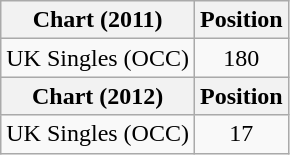<table class="wikitable">
<tr>
<th>Chart (2011)</th>
<th>Position</th>
</tr>
<tr>
<td>UK Singles (OCC)</td>
<td align="center">180</td>
</tr>
<tr>
<th>Chart (2012)</th>
<th>Position</th>
</tr>
<tr>
<td>UK Singles (OCC)</td>
<td align="center">17</td>
</tr>
</table>
